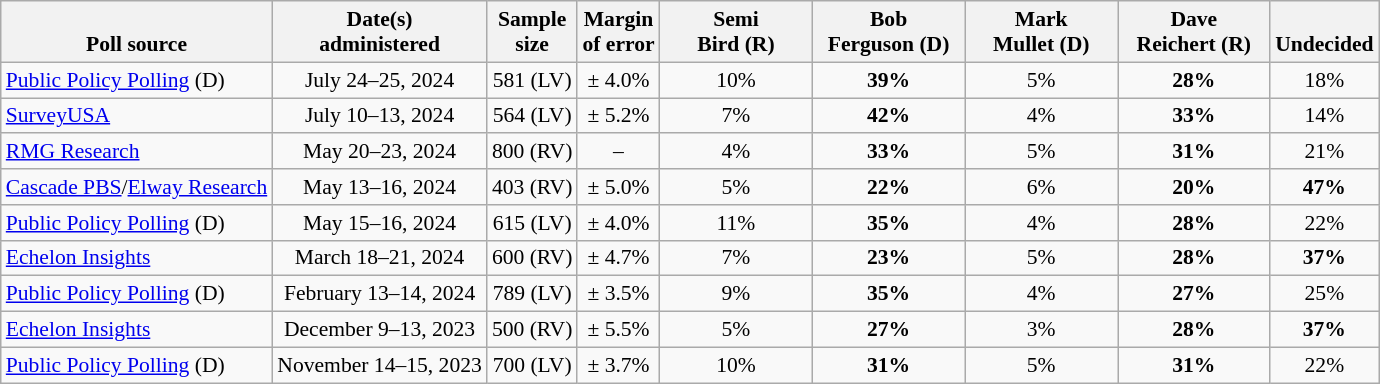<table class="wikitable" style="font-size:90%;text-align:center;">
<tr style="vertical-align:bottom">
<th>Poll source</th>
<th>Date(s)<br>administered</th>
<th>Sample<br>size</th>
<th>Margin<br>of error</th>
<th style="width:95px;">Semi<br>Bird (R)</th>
<th style="width:95px;">Bob<br>Ferguson (D)</th>
<th style="width:95px;">Mark<br>Mullet (D)</th>
<th style="width:95px;">Dave<br>Reichert (R)</th>
<th>Undecided</th>
</tr>
<tr>
<td style="text-align:left;"><a href='#'>Public Policy Polling</a> (D)</td>
<td data-sort-value="2024-02-16">July 24–25, 2024</td>
<td>581 (LV)</td>
<td>± 4.0%</td>
<td>10%</td>
<td><strong>39%</strong></td>
<td>5%</td>
<td><strong>28%</strong></td>
<td>18%</td>
</tr>
<tr>
<td style="text-align:left;"><a href='#'>SurveyUSA</a></td>
<td>July 10–13, 2024</td>
<td>564 (LV)</td>
<td>± 5.2%</td>
<td>7%</td>
<td><strong>42%</strong></td>
<td>4%</td>
<td><strong>33%</strong></td>
<td>14%</td>
</tr>
<tr>
<td style="text-align:left;"><a href='#'>RMG Research</a></td>
<td>May 20–23, 2024</td>
<td>800 (RV)</td>
<td>–</td>
<td>4%</td>
<td><strong>33%</strong></td>
<td>5%</td>
<td><strong>31%</strong></td>
<td>21%</td>
</tr>
<tr>
<td style="text-align:left;"><a href='#'>Cascade PBS</a>/<a href='#'>Elway Research</a></td>
<td>May 13–16, 2024</td>
<td>403 (RV)</td>
<td>± 5.0%</td>
<td>5%</td>
<td><strong>22%</strong></td>
<td>6%</td>
<td><strong>20%</strong></td>
<td><strong>47%</strong></td>
</tr>
<tr>
<td style="text-align:left;"><a href='#'>Public Policy Polling</a> (D)</td>
<td>May 15–16, 2024</td>
<td>615 (LV)</td>
<td>± 4.0%</td>
<td>11%</td>
<td><strong>35%</strong></td>
<td>4%</td>
<td><strong>28%</strong></td>
<td>22%</td>
</tr>
<tr>
<td style="text-align:left;"><a href='#'>Echelon Insights</a></td>
<td>March 18–21, 2024</td>
<td>600 (RV)</td>
<td>± 4.7%</td>
<td>7%</td>
<td><strong>23%</strong></td>
<td>5%</td>
<td><strong>28%</strong></td>
<td><strong>37%</strong></td>
</tr>
<tr>
<td style="text-align:left;"><a href='#'>Public Policy Polling</a> (D)</td>
<td>February 13–14, 2024</td>
<td>789 (LV)</td>
<td>± 3.5%</td>
<td>9%</td>
<td><strong>35%</strong></td>
<td>4%</td>
<td><strong>27%</strong></td>
<td>25%</td>
</tr>
<tr>
<td style="text-align:left;"><a href='#'>Echelon Insights</a></td>
<td>December 9–13, 2023</td>
<td>500 (RV)</td>
<td>± 5.5%</td>
<td>5%</td>
<td><strong>27%</strong></td>
<td>3%</td>
<td><strong>28%</strong></td>
<td><strong>37%</strong></td>
</tr>
<tr>
<td style="text-align:left;"><a href='#'>Public Policy Polling</a> (D)</td>
<td>November 14–15, 2023</td>
<td>700 (LV)</td>
<td>± 3.7%</td>
<td>10%</td>
<td><strong>31%</strong></td>
<td>5%</td>
<td><strong>31%</strong></td>
<td>22%</td>
</tr>
</table>
